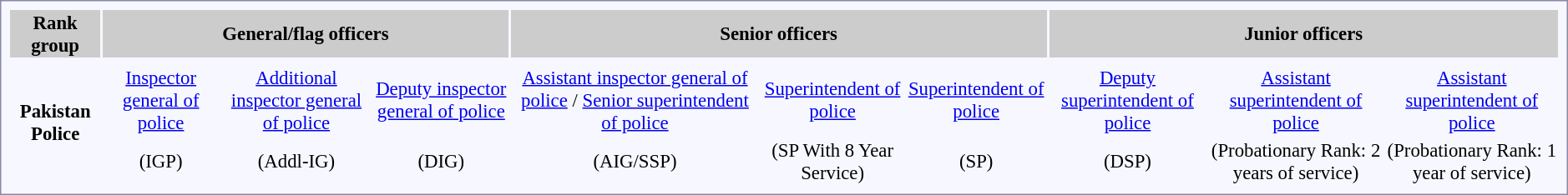<table style="border:1px solid #8888aa; background-color:#f7f8ff; padding:5px; font-size:95%; margin: 0px 12px 12px 0px; text-align:center;">
<tr style="background-color:#CCCCCC;">
<th>Rank group</th>
<th colspan="3">General/flag officers</th>
<th colspan="3">Senior officers</th>
<th colspan="3">Junior officers</th>
</tr>
<tr>
<td rowspan="3"> <strong>Pakistan Police</strong></td>
<td></td>
<td></td>
<td></td>
<td></td>
<td></td>
<td></td>
<td></td>
<td></td>
<td></td>
</tr>
<tr>
<td><a href='#'>Inspector general of police</a></td>
<td><a href='#'>Additional inspector general of police</a></td>
<td><a href='#'>Deputy inspector general of police</a></td>
<td><a href='#'>Assistant inspector general of police</a> / <a href='#'>Senior superintendent of police</a></td>
<td><a href='#'>Superintendent of police</a></td>
<td><a href='#'>Superintendent of police</a></td>
<td><a href='#'>Deputy superintendent of police</a></td>
<td><a href='#'>Assistant superintendent of police</a></td>
<td><a href='#'>Assistant superintendent of police</a></td>
</tr>
<tr>
<td>(IGP)</td>
<td>(Addl-IG)</td>
<td>(DIG)</td>
<td>(AIG/SSP)</td>
<td>(SP With 8 Year Service)</td>
<td>(SP)</td>
<td>(DSP)</td>
<td>(Probationary Rank: 2 years of service)</td>
<td>(Probationary Rank: 1 year of service)</td>
</tr>
</table>
